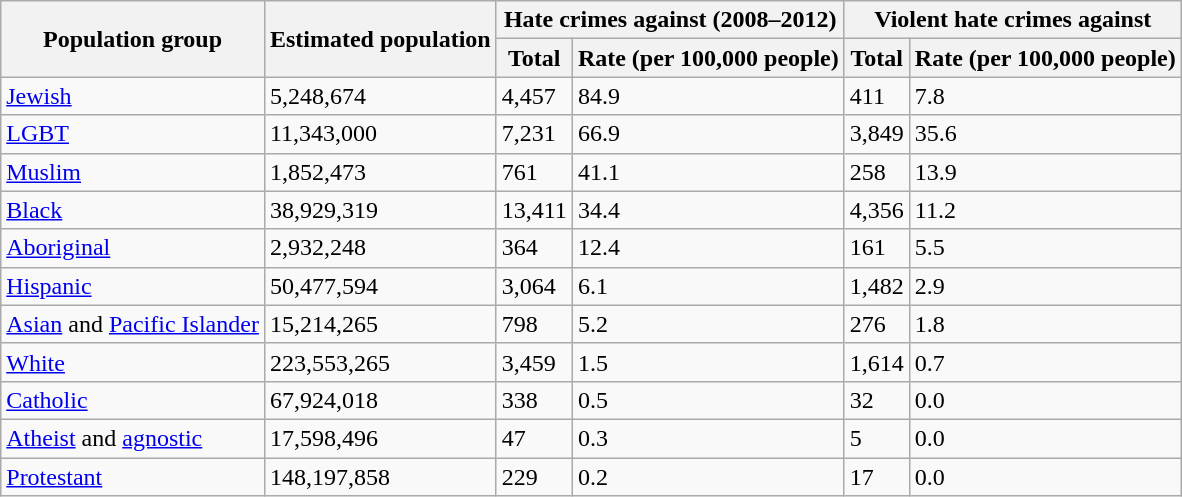<table class="sortable wikitable" border="1">
<tr>
<th rowspan=2>Population group</th>
<th rowspan=2>Estimated population</th>
<th colspan=2>Hate crimes against (2008–2012)</th>
<th colspan=2>Violent hate crimes against</th>
</tr>
<tr>
<th>Total</th>
<th>Rate (per 100,000 people)</th>
<th>Total</th>
<th>Rate (per 100,000 people)</th>
</tr>
<tr>
<td><a href='#'>Jewish</a></td>
<td>5,248,674</td>
<td>4,457</td>
<td>84.9</td>
<td>411</td>
<td>7.8</td>
</tr>
<tr>
<td><a href='#'>LGBT</a></td>
<td>11,343,000</td>
<td>7,231</td>
<td>66.9</td>
<td>3,849</td>
<td>35.6</td>
</tr>
<tr>
<td><a href='#'>Muslim</a></td>
<td>1,852,473</td>
<td>761</td>
<td>41.1</td>
<td>258</td>
<td>13.9</td>
</tr>
<tr>
<td><a href='#'>Black</a></td>
<td>38,929,319</td>
<td>13,411</td>
<td>34.4</td>
<td>4,356</td>
<td>11.2</td>
</tr>
<tr>
<td><a href='#'>Aboriginal</a></td>
<td>2,932,248</td>
<td>364</td>
<td>12.4</td>
<td>161</td>
<td>5.5</td>
</tr>
<tr>
<td><a href='#'>Hispanic</a></td>
<td>50,477,594</td>
<td>3,064</td>
<td>6.1</td>
<td>1,482</td>
<td>2.9</td>
</tr>
<tr>
<td><a href='#'>Asian</a> and <a href='#'>Pacific Islander</a></td>
<td>15,214,265</td>
<td>798</td>
<td>5.2</td>
<td>276</td>
<td>1.8</td>
</tr>
<tr>
<td><a href='#'>White</a></td>
<td>223,553,265</td>
<td>3,459</td>
<td>1.5</td>
<td>1,614</td>
<td>0.7</td>
</tr>
<tr>
<td><a href='#'>Catholic</a></td>
<td>67,924,018</td>
<td>338</td>
<td>0.5</td>
<td>32</td>
<td>0.0</td>
</tr>
<tr>
<td><a href='#'>Atheist</a> and <a href='#'>agnostic</a></td>
<td>17,598,496</td>
<td>47</td>
<td>0.3</td>
<td>5</td>
<td>0.0</td>
</tr>
<tr>
<td><a href='#'>Protestant</a></td>
<td>148,197,858</td>
<td>229</td>
<td>0.2</td>
<td>17</td>
<td>0.0</td>
</tr>
</table>
